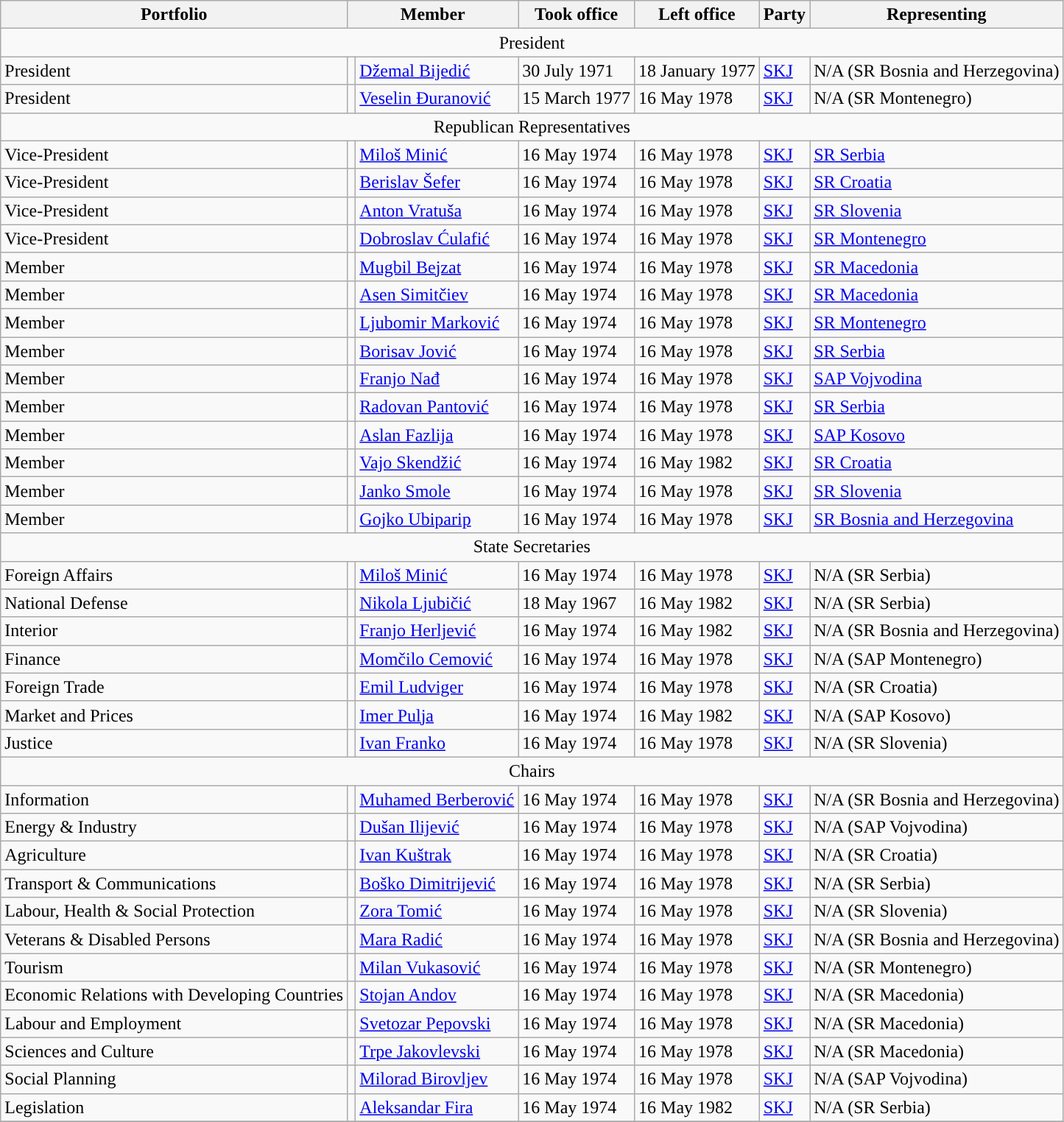<table class="wikitable">
<tr>
<th style="text-align: center;">Portfolio</th>
<th colspan="2" style="text-align: center;">Member</th>
<th style="text-align: center;">Took office</th>
<th style="text-align: center;">Left office</th>
<th style="text-align: center;">Party</th>
<th style="text-align: center;">Representing</th>
</tr>
<tr>
<td colspan="7" style="text-align: center;">President</td>
</tr>
<tr>
<td>President</td>
<td style="background:"></td>
<td><a href='#'>Džemal Bijedić</a></td>
<td>30 July 1971</td>
<td>18 January 1977</td>
<td><a href='#'>SKJ</a></td>
<td>N/A (SR Bosnia and Herzegovina)</td>
</tr>
<tr>
<td>President</td>
<td style="background:"></td>
<td><a href='#'>Veselin Đuranović</a></td>
<td>15 March 1977</td>
<td>16 May 1978</td>
<td><a href='#'>SKJ</a></td>
<td>N/A (SR Montenegro)</td>
</tr>
<tr>
<td colspan="7" style="text-align: center;">Republican Representatives</td>
</tr>
<tr>
<td>Vice-President</td>
<td style="background:"></td>
<td><a href='#'>Miloš Minić</a></td>
<td>16 May 1974</td>
<td>16 May 1978</td>
<td><a href='#'>SKJ</a></td>
<td><a href='#'>SR Serbia</a></td>
</tr>
<tr>
<td>Vice-President</td>
<td style="background:"></td>
<td><a href='#'>Berislav Šefer</a></td>
<td>16 May 1974</td>
<td>16 May 1978</td>
<td><a href='#'>SKJ</a></td>
<td><a href='#'>SR Croatia</a></td>
</tr>
<tr>
<td>Vice-President</td>
<td style="background:"></td>
<td><a href='#'>Anton Vratuša</a></td>
<td>16 May 1974</td>
<td>16 May 1978</td>
<td><a href='#'>SKJ</a></td>
<td><a href='#'>SR Slovenia</a></td>
</tr>
<tr>
<td>Vice-President</td>
<td style="background:"></td>
<td><a href='#'>Dobroslav Ćulafić</a></td>
<td>16 May 1974</td>
<td>16 May 1978</td>
<td><a href='#'>SKJ</a></td>
<td><a href='#'>SR Montenegro</a></td>
</tr>
<tr>
<td>Member</td>
<td style="background:"></td>
<td><a href='#'>Mugbil Bejzat</a></td>
<td>16 May 1974</td>
<td>16 May 1978</td>
<td><a href='#'>SKJ</a></td>
<td><a href='#'>SR Macedonia</a></td>
</tr>
<tr>
<td>Member</td>
<td style="background:"></td>
<td><a href='#'>Asen Simitčiev</a></td>
<td>16 May 1974</td>
<td>16 May 1978</td>
<td><a href='#'>SKJ</a></td>
<td><a href='#'>SR Macedonia</a></td>
</tr>
<tr>
<td>Member</td>
<td style="background:"></td>
<td><a href='#'>Ljubomir Marković</a></td>
<td>16 May 1974</td>
<td>16 May 1978</td>
<td><a href='#'>SKJ</a></td>
<td><a href='#'>SR Montenegro</a></td>
</tr>
<tr>
<td>Member</td>
<td style="background:"></td>
<td><a href='#'>Borisav Jović</a></td>
<td>16 May 1974</td>
<td>16 May 1978</td>
<td><a href='#'>SKJ</a></td>
<td><a href='#'>SR Serbia</a></td>
</tr>
<tr>
<td>Member</td>
<td style="background:"></td>
<td><a href='#'>Franjo Nađ</a></td>
<td>16 May 1974</td>
<td>16 May 1978</td>
<td><a href='#'>SKJ</a></td>
<td><a href='#'>SAP Vojvodina</a></td>
</tr>
<tr>
<td>Member</td>
<td style="background:"></td>
<td><a href='#'>Radovan Pantović</a></td>
<td>16 May 1974</td>
<td>16 May 1978</td>
<td><a href='#'>SKJ</a></td>
<td><a href='#'>SR Serbia</a></td>
</tr>
<tr>
<td>Member</td>
<td style="background:"></td>
<td><a href='#'>Aslan Fazlija</a></td>
<td>16 May 1974</td>
<td>16 May 1978</td>
<td><a href='#'>SKJ</a></td>
<td><a href='#'>SAP Kosovo</a></td>
</tr>
<tr>
<td>Member</td>
<td style="background:"></td>
<td><a href='#'>Vajo Skendžić</a></td>
<td>16 May 1974</td>
<td>16 May 1982</td>
<td><a href='#'>SKJ</a></td>
<td><a href='#'>SR Croatia</a></td>
</tr>
<tr>
<td>Member</td>
<td style="background:"></td>
<td><a href='#'>Janko Smole</a></td>
<td>16 May 1974</td>
<td>16 May 1978</td>
<td><a href='#'>SKJ</a></td>
<td><a href='#'>SR Slovenia</a></td>
</tr>
<tr>
<td>Member</td>
<td style="background:"></td>
<td><a href='#'>Gojko Ubiparip</a></td>
<td>16 May 1974</td>
<td>16 May 1978</td>
<td><a href='#'>SKJ</a></td>
<td><a href='#'>SR Bosnia and Herzegovina</a></td>
</tr>
<tr>
<td colspan="7" style="text-align: center;">State Secretaries</td>
</tr>
<tr>
<td>Foreign Affairs</td>
<td style="background:"></td>
<td><a href='#'>Miloš Minić</a></td>
<td>16 May 1974</td>
<td>16 May 1978</td>
<td><a href='#'>SKJ</a></td>
<td>N/A (SR Serbia)</td>
</tr>
<tr>
<td>National Defense</td>
<td style="background:"></td>
<td><a href='#'>Nikola Ljubičić</a></td>
<td>18 May 1967</td>
<td>16 May 1982</td>
<td><a href='#'>SKJ</a></td>
<td>N/A (SR Serbia)</td>
</tr>
<tr>
<td>Interior</td>
<td style="background:"></td>
<td><a href='#'>Franjo Herljević</a></td>
<td>16 May 1974</td>
<td>16 May 1982</td>
<td><a href='#'>SKJ</a></td>
<td>N/A (SR Bosnia and Herzegovina)</td>
</tr>
<tr>
<td>Finance</td>
<td style="background:"></td>
<td><a href='#'>Momčilo Cemović</a></td>
<td>16 May 1974</td>
<td>16 May 1978</td>
<td><a href='#'>SKJ</a></td>
<td>N/A (SAP Montenegro)</td>
</tr>
<tr>
<td>Foreign Trade</td>
<td style="background:"></td>
<td><a href='#'>Emil Ludviger</a></td>
<td>16 May 1974</td>
<td>16 May 1978</td>
<td><a href='#'>SKJ</a></td>
<td>N/A (SR Croatia)</td>
</tr>
<tr>
<td>Market and Prices</td>
<td style="background:"></td>
<td><a href='#'>Imer Pulja</a></td>
<td>16 May 1974</td>
<td>16 May 1982</td>
<td><a href='#'>SKJ</a></td>
<td>N/A (SAP Kosovo)</td>
</tr>
<tr>
<td>Justice</td>
<td style="background:"></td>
<td><a href='#'>Ivan Franko</a></td>
<td>16 May 1974</td>
<td>16 May 1978</td>
<td><a href='#'>SKJ</a></td>
<td>N/A (SR Slovenia)</td>
</tr>
<tr>
<td colspan="7" style="text-align: center;">Chairs</td>
</tr>
<tr>
<td>Information</td>
<td style="background:"></td>
<td><a href='#'>Muhamed Berberović</a></td>
<td>16 May 1974</td>
<td>16 May 1978</td>
<td><a href='#'>SKJ</a></td>
<td>N/A (SR Bosnia and Herzegovina)</td>
</tr>
<tr>
<td>Energy & Industry</td>
<td style="background:"></td>
<td><a href='#'>Dušan Ilijević</a></td>
<td>16 May 1974</td>
<td>16 May 1978</td>
<td><a href='#'>SKJ</a></td>
<td>N/A (SAP Vojvodina)</td>
</tr>
<tr>
<td>Agriculture</td>
<td style="background:"></td>
<td><a href='#'>Ivan Kuštrak</a></td>
<td>16 May 1974</td>
<td>16 May 1978</td>
<td><a href='#'>SKJ</a></td>
<td>N/A (SR Croatia)</td>
</tr>
<tr>
<td>Transport & Communications</td>
<td style="background:"></td>
<td><a href='#'>Boško Dimitrijević</a></td>
<td>16 May 1974</td>
<td>16 May 1978</td>
<td><a href='#'>SKJ</a></td>
<td>N/A (SR Serbia)</td>
</tr>
<tr>
<td>Labour, Health & Social Protection</td>
<td style="background:"></td>
<td><a href='#'>Zora Tomić</a></td>
<td>16 May 1974</td>
<td>16 May 1978</td>
<td><a href='#'>SKJ</a></td>
<td>N/A (SR Slovenia)</td>
</tr>
<tr>
<td>Veterans & Disabled Persons</td>
<td style="background:"></td>
<td><a href='#'>Mara Radić</a></td>
<td>16 May 1974</td>
<td>16 May 1978</td>
<td><a href='#'>SKJ</a></td>
<td>N/A (SR Bosnia and Herzegovina)</td>
</tr>
<tr>
<td>Tourism</td>
<td style="background:"></td>
<td><a href='#'>Milan Vukasović</a></td>
<td>16 May 1974</td>
<td>16 May 1978</td>
<td><a href='#'>SKJ</a></td>
<td>N/A (SR Montenegro)</td>
</tr>
<tr>
<td>Economic Relations with Developing Countries</td>
<td style="background:"></td>
<td><a href='#'>Stojan Andov</a></td>
<td>16 May 1974</td>
<td>16 May 1978</td>
<td><a href='#'>SKJ</a></td>
<td>N/A (SR Macedonia)</td>
</tr>
<tr>
<td>Labour and Employment</td>
<td style="background:"></td>
<td><a href='#'>Svetozar Pepovski</a></td>
<td>16 May 1974</td>
<td>16 May 1978</td>
<td><a href='#'>SKJ</a></td>
<td>N/A (SR Macedonia)</td>
</tr>
<tr>
<td>Sciences and Culture</td>
<td style="background:"></td>
<td><a href='#'>Trpe Jakovlevski</a></td>
<td>16 May 1974</td>
<td>16 May 1978</td>
<td><a href='#'>SKJ</a></td>
<td>N/A (SR Macedonia)</td>
</tr>
<tr>
<td>Social Planning</td>
<td style="background:"></td>
<td><a href='#'>Milorad Birovljev</a></td>
<td>16 May 1974</td>
<td>16 May 1978</td>
<td><a href='#'>SKJ</a></td>
<td>N/A (SAP Vojvodina)</td>
</tr>
<tr>
<td>Legislation</td>
<td style="background:"></td>
<td><a href='#'>Aleksandar Fira</a></td>
<td>16 May 1974</td>
<td>16 May 1982</td>
<td><a href='#'>SKJ</a></td>
<td>N/A (SR Serbia)</td>
</tr>
<tr>
</tr>
</table>
